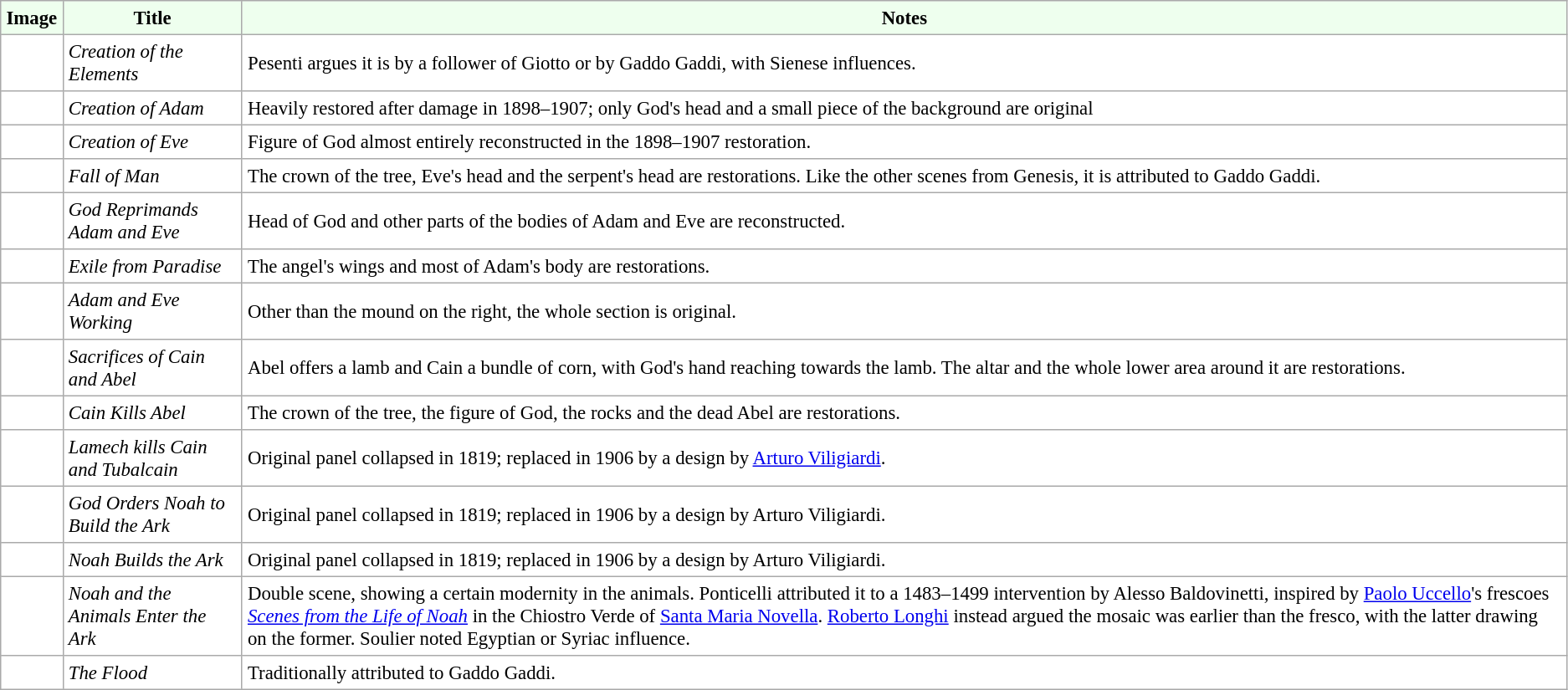<table border="2" align="center" cellpadding="4" cellspacing="0" style="margin: 1em 1em 1em 0; border: 1px #aaa solid; border-collapse: collapse; font-size: 95%;">
<tr bgcolor="#eeffee">
<th>Image</th>
<th>Title</th>
<th>Notes</th>
</tr>
<tr>
<td></td>
<td><em>Creation of the Elements</em></td>
<td>Pesenti argues it is by a follower of Giotto or by Gaddo Gaddi, with Sienese influences.</td>
</tr>
<tr>
<td></td>
<td><em>Creation of Adam</em></td>
<td>Heavily restored after damage in 1898–1907; only God's head and a small piece of the background are original</td>
</tr>
<tr>
<td></td>
<td><em>Creation of Eve</em></td>
<td>Figure of God almost entirely reconstructed in the 1898–1907 restoration.</td>
</tr>
<tr>
<td></td>
<td><em>Fall of Man</em></td>
<td>The crown of the tree, Eve's head and the serpent's head are restorations. Like the other scenes from Genesis, it is attributed to Gaddo Gaddi.</td>
</tr>
<tr>
<td></td>
<td><em>God Reprimands Adam and Eve</em></td>
<td>Head of God and other parts of the bodies of Adam and Eve are reconstructed.</td>
</tr>
<tr>
<td></td>
<td><em>Exile from Paradise</em></td>
<td>The angel's wings and most of Adam's body are restorations.</td>
</tr>
<tr>
<td></td>
<td><em>Adam and Eve Working</em></td>
<td>Other than the mound on the right, the whole section is original.</td>
</tr>
<tr>
<td></td>
<td><em>Sacrifices of Cain and Abel</em></td>
<td>Abel offers a lamb and Cain a bundle of corn, with God's hand reaching towards the lamb. The altar and the whole lower area around it are restorations.</td>
</tr>
<tr>
<td></td>
<td><em>Cain Kills Abel</em></td>
<td>The crown of the tree, the figure of God, the rocks and the dead Abel are restorations.</td>
</tr>
<tr>
<td></td>
<td><em>Lamech kills Cain and Tubalcain</em></td>
<td>Original panel collapsed in 1819; replaced in 1906 by a design by <a href='#'>Arturo Viligiardi</a>.</td>
</tr>
<tr>
<td></td>
<td><em>God Orders Noah to Build the Ark</em></td>
<td>Original panel collapsed in 1819; replaced in 1906 by a design by Arturo Viligiardi.</td>
</tr>
<tr>
<td></td>
<td><em>Noah Builds the Ark</em></td>
<td>Original panel collapsed in 1819; replaced in 1906 by a design by Arturo Viligiardi.</td>
</tr>
<tr>
<td></td>
<td><em>Noah and the Animals Enter the Ark</em></td>
<td>Double scene, showing a certain modernity in the animals. Ponticelli attributed it to a 1483–1499 intervention by Alesso Baldovinetti, inspired by <a href='#'>Paolo Uccello</a>'s frescoes <em><a href='#'>Scenes from the Life of Noah</a></em> in the Chiostro Verde of <a href='#'>Santa Maria Novella</a>. <a href='#'>Roberto Longhi</a> instead argued the mosaic was earlier than the fresco, with the latter drawing on the former. Soulier noted Egyptian or Syriac influence.</td>
</tr>
<tr>
<td></td>
<td><em>The Flood</em></td>
<td>Traditionally attributed to Gaddo Gaddi.</td>
</tr>
</table>
